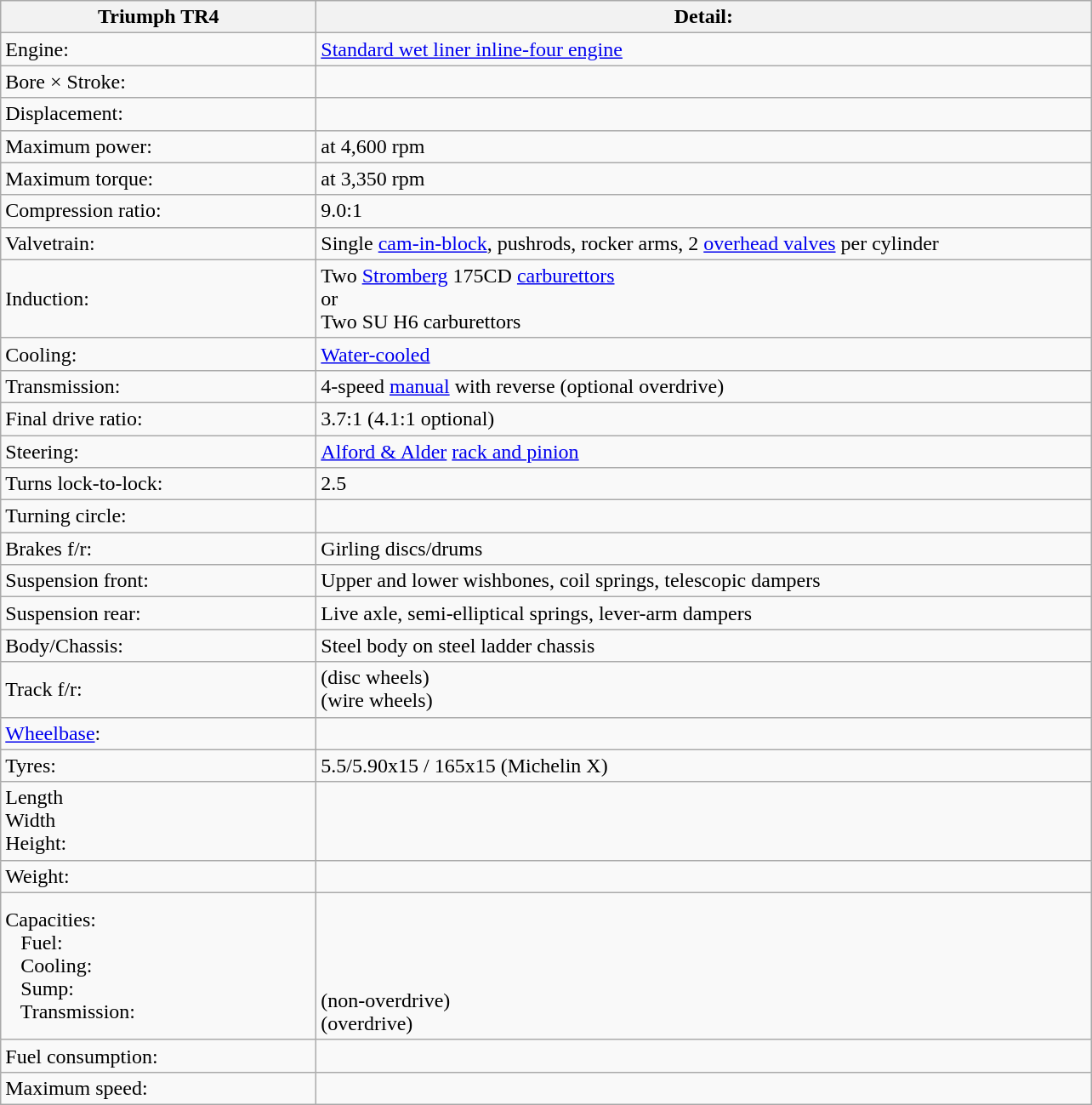<table class="wikitable defaultcenter col1left">
<tr>
<th width="240">Triumph TR4</th>
<th width="600">Detail:</th>
</tr>
<tr>
<td>Engine:</td>
<td><a href='#'>Standard wet liner inline-four engine</a></td>
</tr>
<tr>
<td>Bore × Stroke:</td>
<td></td>
</tr>
<tr>
<td>Displacement:</td>
<td></td>
</tr>
<tr>
<td>Maximum power:</td>
<td> at 4,600 rpm</td>
</tr>
<tr>
<td>Maximum torque:</td>
<td> at 3,350 rpm</td>
</tr>
<tr>
<td>Compression ratio:</td>
<td>9.0:1</td>
</tr>
<tr>
<td>Valvetrain: </td>
<td>Single <a href='#'>cam-in-block</a>, pushrods, rocker arms, 2 <a href='#'>overhead valves</a> per cylinder</td>
</tr>
<tr>
<td>Induction: </td>
<td>Two <a href='#'>Stromberg</a> 175CD <a href='#'>carburettors</a><br>or<br>Two SU H6 carburettors</td>
</tr>
<tr>
<td>Cooling: </td>
<td><a href='#'>Water-cooled</a></td>
</tr>
<tr>
<td>Transmission: </td>
<td>4-speed <a href='#'>manual</a> with reverse (optional overdrive)</td>
</tr>
<tr>
<td>Final drive ratio: </td>
<td>3.7:1 (4.1:1 optional)</td>
</tr>
<tr>
<td>Steering: </td>
<td><a href='#'>Alford & Alder</a> <a href='#'>rack and pinion</a></td>
</tr>
<tr>
<td>Turns lock-to-lock: </td>
<td>2.5</td>
</tr>
<tr>
<td>Turning circle: </td>
<td></td>
</tr>
<tr>
<td>Brakes f/r:</td>
<td>Girling discs/drums</td>
</tr>
<tr>
<td>Suspension front:</td>
<td>Upper and lower wishbones, coil springs, telescopic dampers</td>
</tr>
<tr>
<td>Suspension rear:</td>
<td>Live axle, semi-elliptical springs, lever-arm dampers</td>
</tr>
<tr>
<td>Body/Chassis:</td>
<td>Steel body on steel ladder chassis</td>
</tr>
<tr>
<td>Track f/r:</td>
<td> (disc wheels)<br> (wire wheels)</td>
</tr>
<tr>
<td><a href='#'>Wheelbase</a>:</td>
<td></td>
</tr>
<tr>
<td>Tyres:</td>
<td>5.5/5.90x15 / 165x15 (Michelin X)</td>
</tr>
<tr>
<td>Length<br>Width<br>Height:</td>
<td><br><br></td>
</tr>
<tr>
<td>Weight:</td>
<td></td>
</tr>
<tr>
<td>Capacities: <br>   Fuel:<br>   Cooling:<br>   Sump:<br>   Transmission:</td>
<td> <br><br><br><br> (non-overdrive)<br> (overdrive)</td>
</tr>
<tr>
<td>Fuel consumption: </td>
<td></td>
</tr>
<tr>
<td>Maximum speed:</td>
<td></td>
</tr>
</table>
